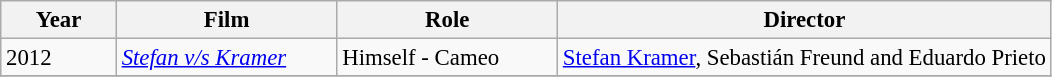<table class="wikitable" style="font-size:95%;">
<tr>
<th width="70">Year</th>
<th width="140">Film</th>
<th width="140">Role</th>
<th>Director</th>
</tr>
<tr>
<td>2012</td>
<td><em><a href='#'>Stefan v/s Kramer</a></em></td>
<td>Himself - Cameo</td>
<td><a href='#'>Stefan Kramer</a>, Sebastián Freund and Eduardo Prieto</td>
</tr>
<tr>
</tr>
</table>
